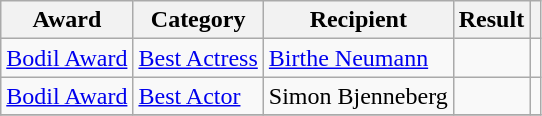<table class="wikitable sortable plainrowheaders">
<tr>
<th scope="col">Award</th>
<th scope="col">Category</th>
<th scope="col">Recipient</th>
<th scope="col">Result</th>
<th scope="col" class="unsortable"></th>
</tr>
<tr>
<td><a href='#'>Bodil Award</a></td>
<td><a href='#'>Best Actress</a></td>
<td><a href='#'>Birthe Neumann</a></td>
<td></td>
<td></td>
</tr>
<tr>
<td><a href='#'>Bodil Award</a></td>
<td><a href='#'>Best Actor</a></td>
<td>Simon Bjenneberg</td>
<td></td>
<td></td>
</tr>
<tr>
</tr>
</table>
